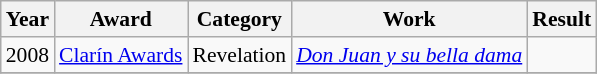<table class="wikitable" style="font-size: 90%;">
<tr>
<th>Year</th>
<th>Award</th>
<th>Category</th>
<th>Work</th>
<th>Result</th>
</tr>
<tr>
<td>2008</td>
<td><a href='#'>Clarín Awards</a></td>
<td>Revelation</td>
<td><em><a href='#'>Don Juan y su bella dama</a></em></td>
<td></td>
</tr>
<tr>
</tr>
</table>
